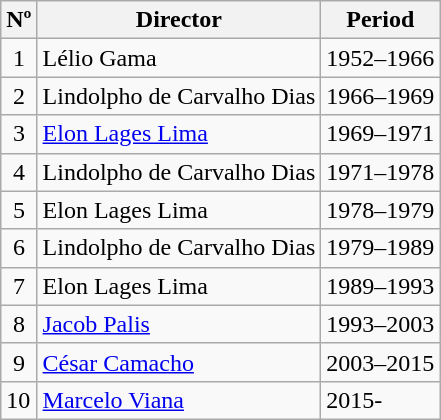<table class="wikitable">
<tr>
<th>Nº</th>
<th>Director</th>
<th>Period</th>
</tr>
<tr>
<td align="center">1</td>
<td>Lélio Gama</td>
<td>1952–1966</td>
</tr>
<tr>
<td align="center">2</td>
<td>Lindolpho de Carvalho Dias</td>
<td>1966–1969</td>
</tr>
<tr>
<td align="center">3</td>
<td><a href='#'>Elon Lages Lima</a></td>
<td>1969–1971</td>
</tr>
<tr>
<td align="center">4</td>
<td>Lindolpho de Carvalho Dias</td>
<td>1971–1978</td>
</tr>
<tr>
<td align="center">5</td>
<td>Elon Lages Lima</td>
<td>1978–1979</td>
</tr>
<tr>
<td align="center">6</td>
<td>Lindolpho de Carvalho Dias</td>
<td>1979–1989</td>
</tr>
<tr>
<td align="center">7</td>
<td>Elon Lages Lima</td>
<td>1989–1993</td>
</tr>
<tr>
<td align="center">8</td>
<td><a href='#'>Jacob Palis</a></td>
<td>1993–2003</td>
</tr>
<tr>
<td align="center">9</td>
<td><a href='#'>César Camacho</a></td>
<td>2003–2015</td>
</tr>
<tr>
<td>10</td>
<td><a href='#'>Marcelo Viana</a></td>
<td>2015-</td>
</tr>
</table>
